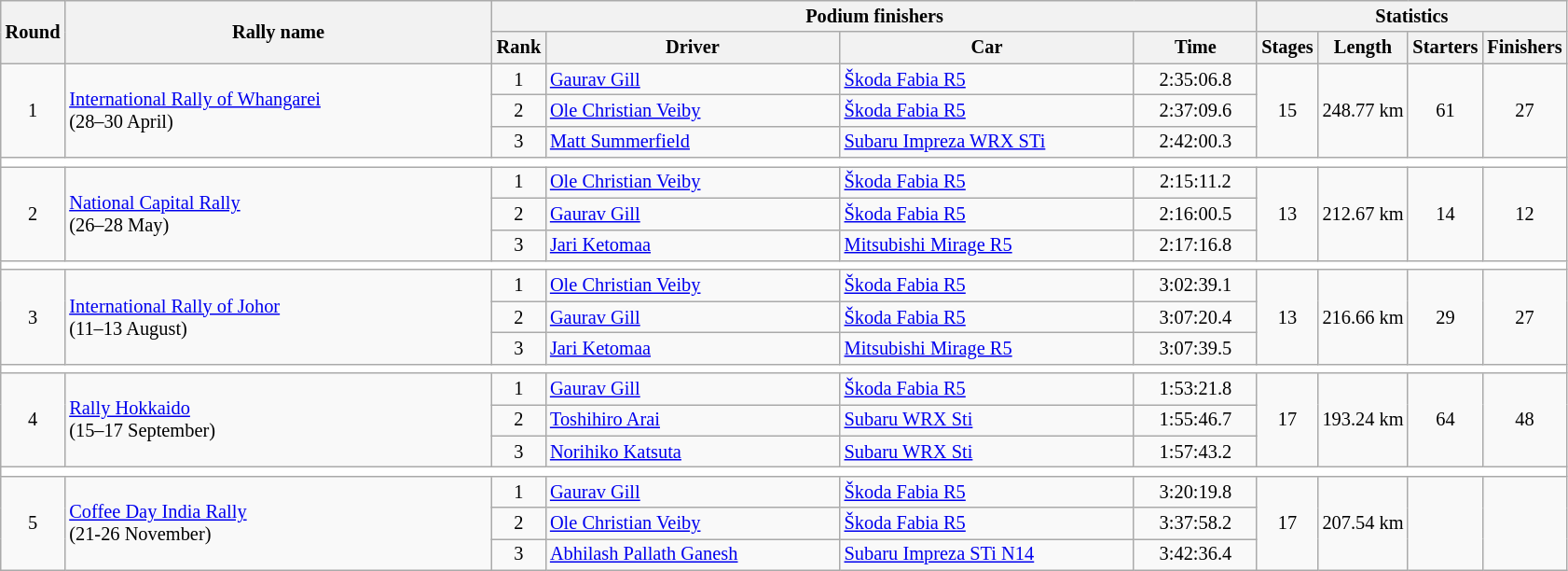<table class="wikitable" style="font-size:85%;">
<tr>
<th rowspan=2>Round</th>
<th style="width:22em" rowspan=2>Rally name</th>
<th colspan=4>Podium finishers</th>
<th colspan=4>Statistics</th>
</tr>
<tr>
<th>Rank</th>
<th style="width:15em">Driver</th>
<th style="width:15em">Car</th>
<th style="width:6em">Time</th>
<th>Stages</th>
<th>Length</th>
<th>Starters</th>
<th>Finishers</th>
</tr>
<tr>
<td rowspan=3 align=center>1</td>
<td rowspan=3> <a href='#'>International Rally of Whangarei</a><br>(28–30 April)</td>
<td align=center>1</td>
<td> <a href='#'>Gaurav Gill</a></td>
<td><a href='#'>Škoda Fabia R5</a></td>
<td align=center>2:35:06.8</td>
<td rowspan=3 align=center>15</td>
<td rowspan=3 align=center>248.77 km</td>
<td rowspan=3 align=center>61</td>
<td rowspan=3 align=center>27</td>
</tr>
<tr>
<td align=center>2</td>
<td> <a href='#'>Ole Christian Veiby</a></td>
<td><a href='#'>Škoda Fabia R5</a></td>
<td align=center>2:37:09.6</td>
</tr>
<tr>
<td align=center>3</td>
<td> <a href='#'>Matt Summerfield</a></td>
<td><a href='#'>Subaru Impreza WRX STi</a></td>
<td align=center>2:42:00.3</td>
</tr>
<tr style="background:white;">
<td colspan="12"></td>
</tr>
<tr>
<td rowspan=3 align=center>2</td>
<td rowspan=3> <a href='#'>National Capital Rally</a><br>(26–28 May)</td>
<td align=center>1</td>
<td> <a href='#'>Ole Christian Veiby</a></td>
<td><a href='#'>Škoda Fabia R5</a></td>
<td align=center>2:15:11.2</td>
<td rowspan=3 align=center>13</td>
<td rowspan=3 align=center>212.67 km</td>
<td rowspan=3 align=center>14</td>
<td rowspan=3 align=center>12</td>
</tr>
<tr>
<td align=center>2</td>
<td> <a href='#'>Gaurav Gill</a></td>
<td><a href='#'>Škoda Fabia R5</a></td>
<td align=center>2:16:00.5</td>
</tr>
<tr>
<td align=center>3</td>
<td> <a href='#'>Jari Ketomaa</a></td>
<td><a href='#'>Mitsubishi Mirage R5</a></td>
<td align=center>2:17:16.8</td>
</tr>
<tr style="background:white;">
<td colspan="12"></td>
</tr>
<tr>
<td rowspan=3 align=center>3</td>
<td rowspan=3> <a href='#'>International Rally of Johor</a><br>(11–13 August)</td>
<td align=center>1</td>
<td> <a href='#'>Ole Christian Veiby</a></td>
<td><a href='#'>Škoda Fabia R5</a></td>
<td align=center>3:02:39.1</td>
<td rowspan=3 align=center>13</td>
<td rowspan=3 align=center>216.66 km</td>
<td rowspan=3 align=center>29</td>
<td rowspan=3 align=center>27</td>
</tr>
<tr>
<td align=center>2</td>
<td> <a href='#'>Gaurav Gill</a></td>
<td><a href='#'>Škoda Fabia R5</a></td>
<td align=center>3:07:20.4</td>
</tr>
<tr>
<td align=center>3</td>
<td> <a href='#'>Jari Ketomaa</a></td>
<td><a href='#'>Mitsubishi Mirage R5</a></td>
<td align=center>3:07:39.5</td>
</tr>
<tr style="background:white;">
<td colspan="12"></td>
</tr>
<tr>
<td rowspan=3 align=center>4</td>
<td rowspan=3> <a href='#'>Rally Hokkaido</a><br>(15–17 September)</td>
<td align=center>1</td>
<td> <a href='#'>Gaurav Gill</a></td>
<td><a href='#'>Škoda Fabia R5</a></td>
<td align=center>1:53:21.8</td>
<td rowspan=3 align=center>17</td>
<td rowspan=3 align=center>193.24 km</td>
<td rowspan=3 align=center>64</td>
<td rowspan=3 align=center>48</td>
</tr>
<tr>
<td align=center>2</td>
<td> <a href='#'>Toshihiro Arai</a></td>
<td><a href='#'>Subaru WRX Sti</a></td>
<td align=center>1:55:46.7</td>
</tr>
<tr>
<td align=center>3</td>
<td> <a href='#'>Norihiko Katsuta</a></td>
<td><a href='#'>Subaru WRX Sti</a></td>
<td align=center>1:57:43.2</td>
</tr>
<tr style="background:white;">
<td colspan="12"></td>
</tr>
<tr>
<td rowspan=3 align=center>5</td>
<td rowspan=3> <a href='#'>Coffee Day India Rally</a><br>(21-26 November)</td>
<td align=center>1</td>
<td> <a href='#'>Gaurav Gill</a></td>
<td><a href='#'>Škoda Fabia R5</a></td>
<td align=center>3:20:19.8</td>
<td rowspan=3 align=center>17</td>
<td rowspan=3 align=center>207.54 km</td>
<td rowspan=3 align=center></td>
<td rowspan=3 align=center></td>
</tr>
<tr>
<td align=center>2</td>
<td> <a href='#'>Ole Christian Veiby</a></td>
<td><a href='#'>Škoda Fabia R5</a></td>
<td align=center>3:37:58.2</td>
</tr>
<tr>
<td align=center>3</td>
<td> <a href='#'>Abhilash Pallath Ganesh</a></td>
<td><a href='#'>Subaru Impreza STi N14</a></td>
<td align=center>3:42:36.4</td>
</tr>
</table>
